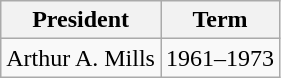<table class="wikitable">
<tr>
<th>President</th>
<th>Term</th>
</tr>
<tr>
<td>Arthur A. Mills</td>
<td>1961–1973</td>
</tr>
</table>
